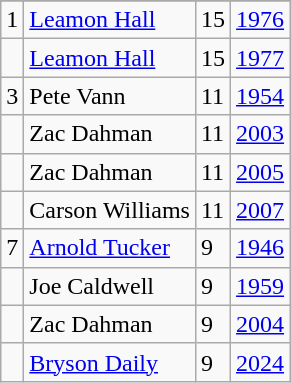<table class="wikitable">
<tr>
</tr>
<tr>
<td>1</td>
<td><a href='#'>Leamon Hall</a></td>
<td>15</td>
<td><a href='#'>1976</a></td>
</tr>
<tr>
<td></td>
<td><a href='#'>Leamon Hall</a></td>
<td>15</td>
<td><a href='#'>1977</a></td>
</tr>
<tr>
<td>3</td>
<td>Pete Vann</td>
<td>11</td>
<td><a href='#'>1954</a></td>
</tr>
<tr>
<td></td>
<td>Zac Dahman</td>
<td>11</td>
<td><a href='#'>2003</a></td>
</tr>
<tr>
<td></td>
<td>Zac Dahman</td>
<td>11</td>
<td><a href='#'>2005</a></td>
</tr>
<tr>
<td></td>
<td>Carson Williams</td>
<td>11</td>
<td><a href='#'>2007</a></td>
</tr>
<tr>
<td>7</td>
<td><a href='#'>Arnold Tucker</a></td>
<td>9</td>
<td><a href='#'>1946</a></td>
</tr>
<tr>
<td></td>
<td>Joe Caldwell</td>
<td>9</td>
<td><a href='#'>1959</a></td>
</tr>
<tr>
<td></td>
<td>Zac Dahman</td>
<td>9</td>
<td><a href='#'>2004</a></td>
</tr>
<tr>
<td></td>
<td><a href='#'>Bryson Daily</a></td>
<td>9</td>
<td><a href='#'>2024</a></td>
</tr>
</table>
